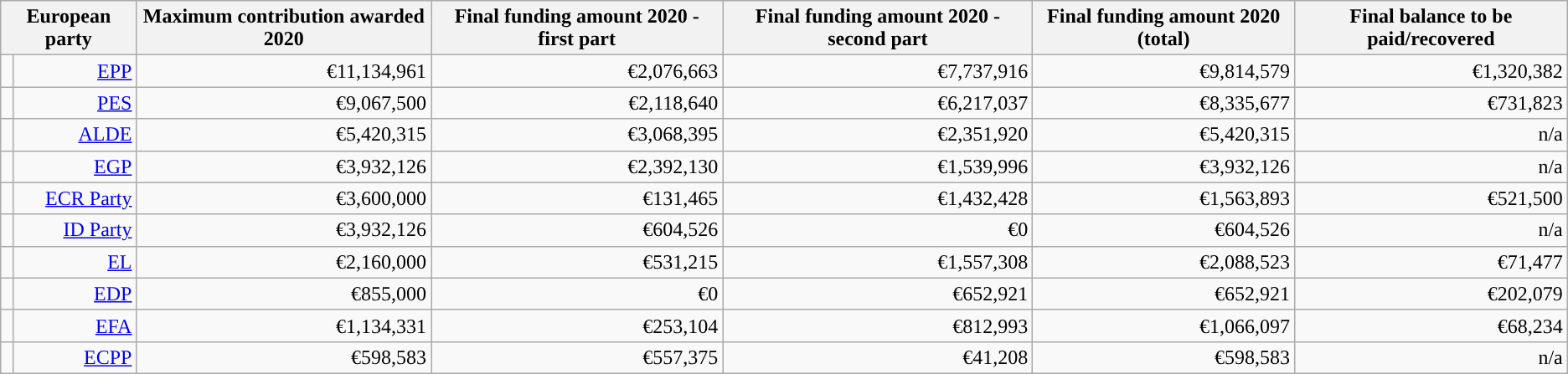<table class="wikitable centre sortable" style=text-align:right>
<tr>
<th colspan="2">European party</th>
<th>Maximum contribution awarded 2020</th>
<th>Final funding amount 2020 - first part</th>
<th>Final funding amount 2020 - second part</th>
<th>Final funding amount 2020 (total)</th>
<th>Final balance to be paid/recovered</th>
</tr>
<tr>
<td></td>
<td><a href='#'>EPP</a></td>
<td>€11,134,961</td>
<td>€2,076,663</td>
<td>€7,737,916</td>
<td>€9,814,579</td>
<td>€1,320,382</td>
</tr>
<tr>
<td></td>
<td><a href='#'>PES</a></td>
<td>€9,067,500</td>
<td>€2,118,640</td>
<td>€6,217,037</td>
<td>€8,335,677</td>
<td>€731,823</td>
</tr>
<tr>
<td></td>
<td><a href='#'>ALDE</a></td>
<td>€5,420,315</td>
<td>€3,068,395</td>
<td>€2,351,920</td>
<td>€5,420,315</td>
<td>n/a</td>
</tr>
<tr>
<td></td>
<td><a href='#'>EGP</a></td>
<td>€3,932,126</td>
<td>€2,392,130</td>
<td>€1,539,996</td>
<td>€3,932,126</td>
<td>n/a</td>
</tr>
<tr>
<td></td>
<td><a href='#'>ECR Party</a></td>
<td>€3,600,000</td>
<td>€131,465</td>
<td>€1,432,428</td>
<td>€1,563,893</td>
<td>€521,500</td>
</tr>
<tr>
<td></td>
<td><a href='#'>ID Party</a></td>
<td>€3,932,126</td>
<td>€604,526</td>
<td>€0</td>
<td>€604,526</td>
<td>n/a</td>
</tr>
<tr>
<td></td>
<td><a href='#'>EL</a></td>
<td>€2,160,000</td>
<td>€531,215</td>
<td>€1,557,308</td>
<td>€2,088,523</td>
<td>€71,477</td>
</tr>
<tr>
<td></td>
<td><a href='#'>EDP</a></td>
<td>€855,000</td>
<td>€0</td>
<td>€652,921</td>
<td>€652,921</td>
<td>€202,079</td>
</tr>
<tr>
<td></td>
<td><a href='#'>EFA</a></td>
<td>€1,134,331</td>
<td>€253,104</td>
<td>€812,993</td>
<td>€1,066,097</td>
<td>€68,234</td>
</tr>
<tr>
<td></td>
<td><a href='#'>ECPP</a></td>
<td>€598,583</td>
<td>€557,375</td>
<td>€41,208</td>
<td>€598,583</td>
<td>n/a</td>
</tr>
</table>
